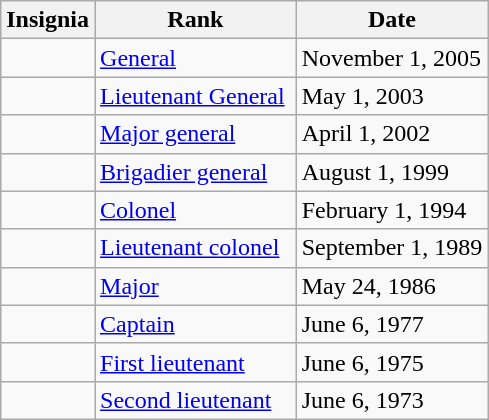<table class="wikitable">
<tr>
<th>Insignia</th>
<th>Rank</th>
<th>Date</th>
</tr>
<tr>
<td></td>
<td><a href='#'>General</a></td>
<td>November 1, 2005</td>
</tr>
<tr>
<td></td>
<td><a href='#'>Lieutenant General</a> </td>
<td>May 1, 2003</td>
</tr>
<tr>
<td></td>
<td><a href='#'>Major general</a></td>
<td>April 1, 2002</td>
</tr>
<tr>
<td></td>
<td><a href='#'>Brigadier general</a></td>
<td>August 1, 1999</td>
</tr>
<tr>
<td></td>
<td><a href='#'>Colonel</a></td>
<td>February 1, 1994</td>
</tr>
<tr>
<td></td>
<td><a href='#'>Lieutenant colonel</a></td>
<td>September 1, 1989</td>
</tr>
<tr>
<td></td>
<td><a href='#'>Major</a></td>
<td>May 24, 1986</td>
</tr>
<tr>
<td></td>
<td><a href='#'>Captain</a></td>
<td>June 6, 1977</td>
</tr>
<tr>
<td></td>
<td><a href='#'>First lieutenant</a></td>
<td>June 6, 1975</td>
</tr>
<tr>
<td></td>
<td><a href='#'>Second lieutenant</a></td>
<td>June 6, 1973</td>
</tr>
</table>
